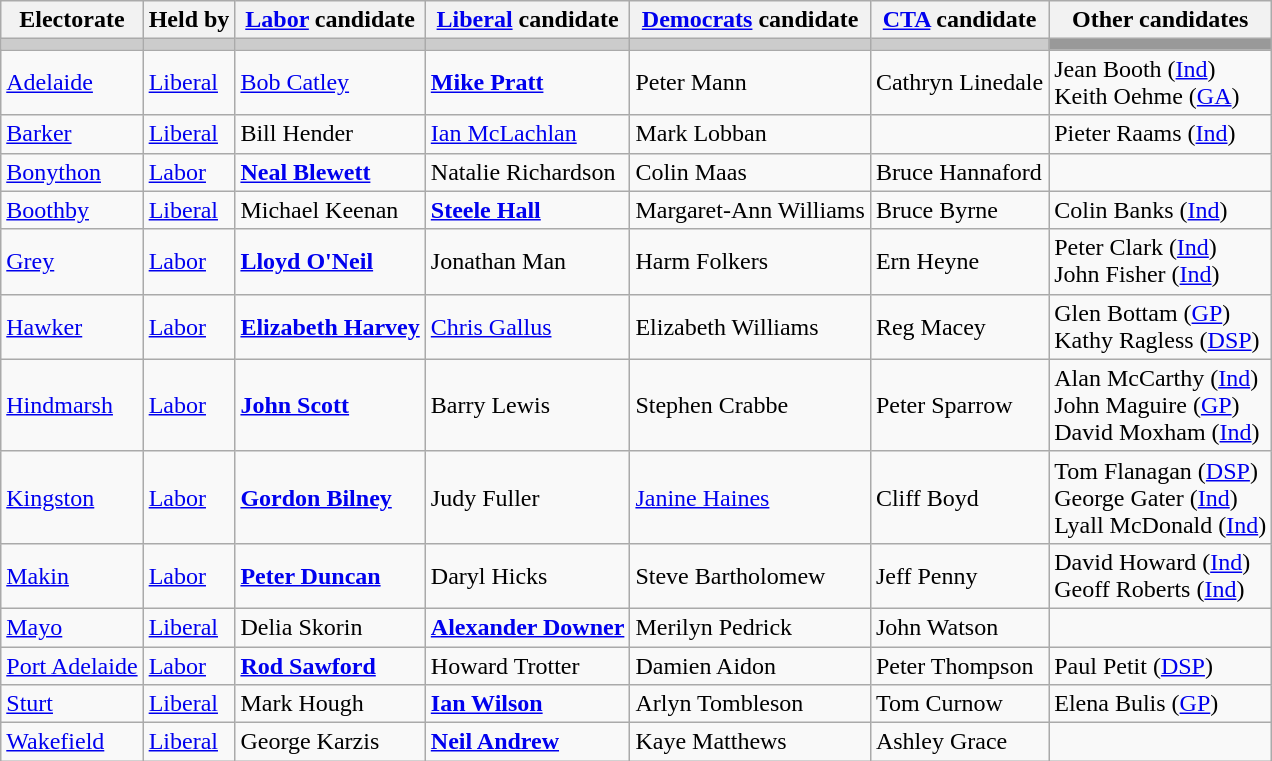<table class="wikitable">
<tr>
<th>Electorate</th>
<th>Held by</th>
<th><a href='#'>Labor</a> candidate</th>
<th><a href='#'>Liberal</a> candidate</th>
<th><a href='#'>Democrats</a> candidate</th>
<th><a href='#'>CTA</a> candidate</th>
<th>Other candidates</th>
</tr>
<tr bgcolor="#cccccc">
<td></td>
<td></td>
<td></td>
<td></td>
<td></td>
<td></td>
<td bgcolor="#999999"></td>
</tr>
<tr>
<td><a href='#'>Adelaide</a></td>
<td><a href='#'>Liberal</a></td>
<td><a href='#'>Bob Catley</a></td>
<td><strong><a href='#'>Mike Pratt</a></strong></td>
<td>Peter Mann</td>
<td>Cathryn Linedale</td>
<td>Jean Booth (<a href='#'>Ind</a>)<br>Keith Oehme (<a href='#'>GA</a>)</td>
</tr>
<tr>
<td><a href='#'>Barker</a></td>
<td><a href='#'>Liberal</a></td>
<td>Bill Hender</td>
<td><a href='#'>Ian McLachlan</a></td>
<td>Mark Lobban</td>
<td></td>
<td>Pieter Raams (<a href='#'>Ind</a>)</td>
</tr>
<tr>
<td><a href='#'>Bonython</a></td>
<td><a href='#'>Labor</a></td>
<td><strong><a href='#'>Neal Blewett</a></strong></td>
<td>Natalie Richardson</td>
<td>Colin Maas</td>
<td>Bruce Hannaford</td>
<td></td>
</tr>
<tr>
<td><a href='#'>Boothby</a></td>
<td><a href='#'>Liberal</a></td>
<td>Michael Keenan</td>
<td><strong><a href='#'>Steele Hall</a></strong></td>
<td>Margaret-Ann Williams</td>
<td>Bruce Byrne</td>
<td>Colin Banks (<a href='#'>Ind</a>)</td>
</tr>
<tr>
<td><a href='#'>Grey</a></td>
<td><a href='#'>Labor</a></td>
<td><strong><a href='#'>Lloyd O'Neil</a></strong></td>
<td>Jonathan Man</td>
<td>Harm Folkers</td>
<td>Ern Heyne</td>
<td>Peter Clark (<a href='#'>Ind</a>)<br>John Fisher (<a href='#'>Ind</a>)</td>
</tr>
<tr>
<td><a href='#'>Hawker</a></td>
<td><a href='#'>Labor</a></td>
<td><strong><a href='#'>Elizabeth Harvey</a></strong></td>
<td><a href='#'>Chris Gallus</a></td>
<td>Elizabeth Williams</td>
<td>Reg Macey</td>
<td>Glen Bottam (<a href='#'>GP</a>)<br>Kathy Ragless (<a href='#'>DSP</a>)</td>
</tr>
<tr>
<td><a href='#'>Hindmarsh</a></td>
<td><a href='#'>Labor</a></td>
<td><strong><a href='#'>John Scott</a></strong></td>
<td>Barry Lewis</td>
<td>Stephen Crabbe</td>
<td>Peter Sparrow</td>
<td>Alan McCarthy (<a href='#'>Ind</a>)<br>John Maguire (<a href='#'>GP</a>)<br>David Moxham (<a href='#'>Ind</a>)</td>
</tr>
<tr>
<td><a href='#'>Kingston</a></td>
<td><a href='#'>Labor</a></td>
<td><strong><a href='#'>Gordon Bilney</a></strong></td>
<td>Judy Fuller</td>
<td><a href='#'>Janine Haines</a></td>
<td>Cliff Boyd</td>
<td>Tom Flanagan (<a href='#'>DSP</a>)<br>George Gater (<a href='#'>Ind</a>)<br>Lyall McDonald (<a href='#'>Ind</a>)</td>
</tr>
<tr>
<td><a href='#'>Makin</a></td>
<td><a href='#'>Labor</a></td>
<td><strong><a href='#'>Peter Duncan</a></strong></td>
<td>Daryl Hicks</td>
<td>Steve Bartholomew</td>
<td>Jeff Penny</td>
<td>David Howard (<a href='#'>Ind</a>)<br>Geoff Roberts (<a href='#'>Ind</a>)</td>
</tr>
<tr>
<td><a href='#'>Mayo</a></td>
<td><a href='#'>Liberal</a></td>
<td>Delia Skorin</td>
<td><strong><a href='#'>Alexander Downer</a></strong></td>
<td>Merilyn Pedrick</td>
<td>John Watson</td>
<td></td>
</tr>
<tr>
<td><a href='#'>Port Adelaide</a></td>
<td><a href='#'>Labor</a></td>
<td><strong><a href='#'>Rod Sawford</a></strong></td>
<td>Howard Trotter</td>
<td>Damien Aidon</td>
<td>Peter Thompson</td>
<td>Paul Petit (<a href='#'>DSP</a>)</td>
</tr>
<tr>
<td><a href='#'>Sturt</a></td>
<td><a href='#'>Liberal</a></td>
<td>Mark Hough</td>
<td><strong><a href='#'>Ian Wilson</a></strong></td>
<td>Arlyn Tombleson</td>
<td>Tom Curnow</td>
<td>Elena Bulis (<a href='#'>GP</a>)</td>
</tr>
<tr>
<td><a href='#'>Wakefield</a></td>
<td><a href='#'>Liberal</a></td>
<td>George Karzis</td>
<td><strong><a href='#'>Neil Andrew</a></strong></td>
<td>Kaye Matthews</td>
<td>Ashley Grace</td>
<td></td>
</tr>
</table>
